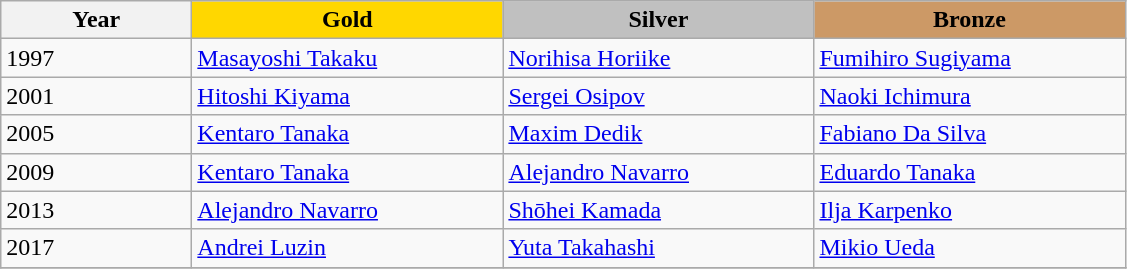<table class="wikitable">
<tr align=center>
<th width="120">Year</th>
<td width="200" bgcolor="gold"><strong>Gold</strong></td>
<td width="200" bgcolor="silver"><strong>Silver</strong></td>
<td width="200" bgcolor="CC9966"><strong>Bronze</strong></td>
</tr>
<tr>
<td>1997</td>
<td> <a href='#'>Masayoshi Takaku</a></td>
<td> <a href='#'>Norihisa Horiike</a></td>
<td> <a href='#'>Fumihiro Sugiyama</a></td>
</tr>
<tr>
<td>2001</td>
<td> <a href='#'>Hitoshi Kiyama</a></td>
<td> <a href='#'>Sergei Osipov</a></td>
<td> <a href='#'>Naoki Ichimura</a></td>
</tr>
<tr>
<td>2005</td>
<td> <a href='#'>Kentaro Tanaka</a></td>
<td> <a href='#'>Maxim Dedik</a></td>
<td> <a href='#'>Fabiano Da Silva</a></td>
</tr>
<tr>
<td>2009</td>
<td> <a href='#'>Kentaro Tanaka</a></td>
<td> <a href='#'>Alejandro Navarro</a></td>
<td> <a href='#'>Eduardo Tanaka</a></td>
</tr>
<tr>
<td>2013</td>
<td> <a href='#'>Alejandro Navarro</a></td>
<td> <a href='#'>Shōhei Kamada</a></td>
<td> <a href='#'>Ilja Karpenko</a></td>
</tr>
<tr>
<td>2017</td>
<td> <a href='#'>Andrei Luzin</a></td>
<td> <a href='#'>Yuta Takahashi</a></td>
<td> <a href='#'>Mikio Ueda</a></td>
</tr>
<tr>
</tr>
</table>
